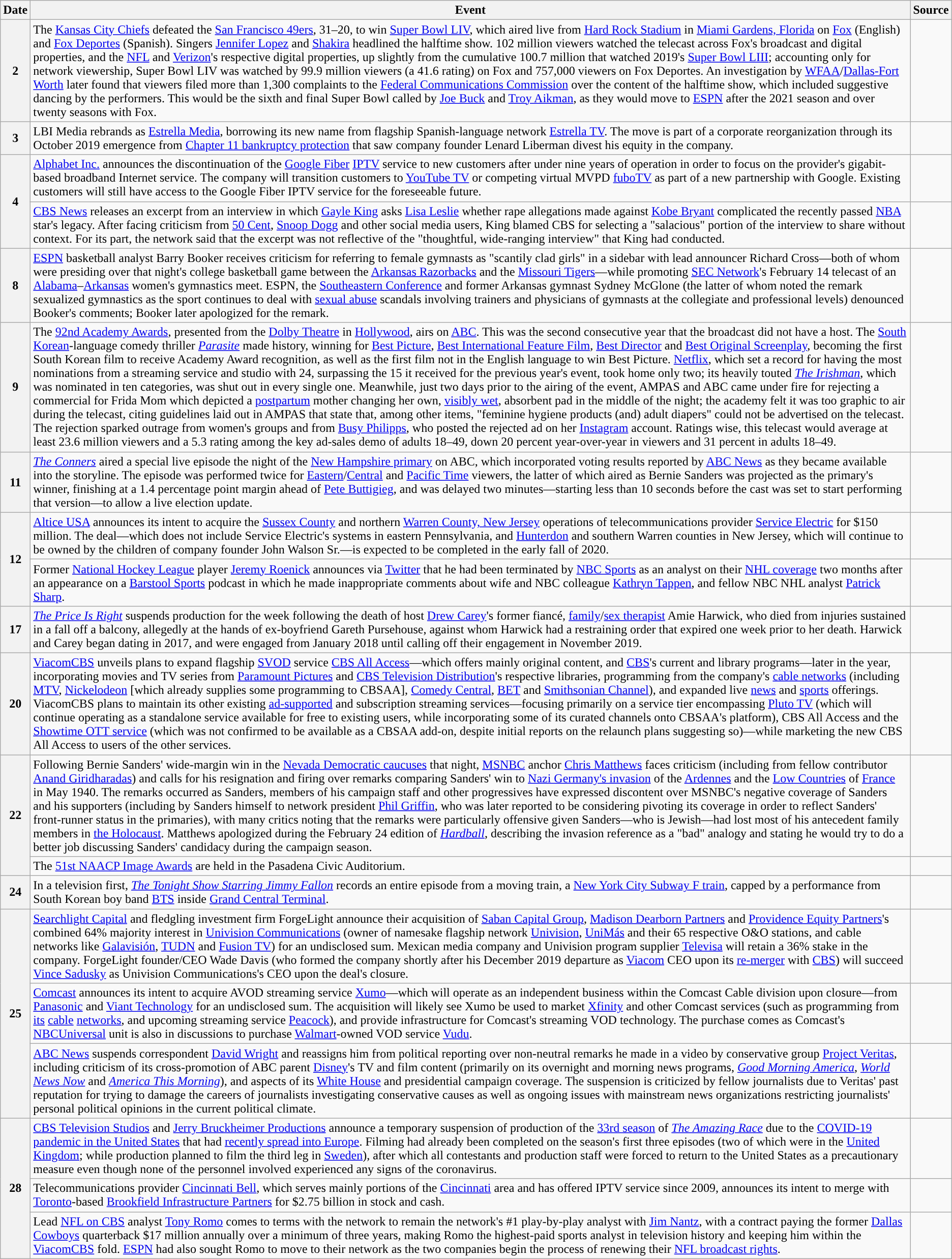<table class="wikitable">
<tr>
<th>Date</th>
<th>Event</th>
<th>Source</th>
</tr>
<tr>
<th>2</th>
<td>The <a href='#'>Kansas City Chiefs</a> defeated the <a href='#'>San Francisco 49ers</a>, 31–20, to win <a href='#'>Super Bowl LIV</a>, which aired live from <a href='#'>Hard Rock Stadium</a> in <a href='#'>Miami Gardens, Florida</a> on <a href='#'>Fox</a> (English) and <a href='#'>Fox Deportes</a> (Spanish). Singers <a href='#'>Jennifer Lopez</a> and <a href='#'>Shakira</a> headlined the halftime show. 102 million viewers watched the telecast across Fox's broadcast and digital properties, and the <a href='#'>NFL</a> and <a href='#'>Verizon</a>'s respective digital properties, up slightly from the cumulative 100.7 million that watched 2019's <a href='#'>Super Bowl LIII</a>; accounting only for network viewership, Super Bowl LIV was watched by 99.9 million viewers (a 41.6 rating) on Fox and 757,000 viewers on Fox Deportes. An investigation by <a href='#'>WFAA</a>/<a href='#'>Dallas-Fort Worth</a> later found that viewers filed more than 1,300 complaints to the <a href='#'>Federal Communications Commission</a> over the content of the halftime show, which included suggestive dancing by the performers. This would be the sixth and final Super Bowl called by <a href='#'>Joe Buck</a> and <a href='#'>Troy Aikman</a>, as they would move to <a href='#'>ESPN</a> after the 2021 season and over twenty seasons with Fox.</td>
<td><br></td>
</tr>
<tr>
<th>3</th>
<td>LBI Media rebrands as <a href='#'>Estrella Media</a>, borrowing its new name from flagship Spanish-language network <a href='#'>Estrella TV</a>. The move is part of a corporate reorganization through its October 2019 emergence from <a href='#'>Chapter 11 bankruptcy protection</a> that saw company founder Lenard Liberman divest his equity in the company.</td>
<td></td>
</tr>
<tr>
<th rowspan=2>4</th>
<td><a href='#'>Alphabet Inc.</a> announces the discontinuation of the <a href='#'>Google Fiber</a> <a href='#'>IPTV</a> service to new customers after under nine years of operation in order to focus on the provider's gigabit-based broadband Internet service. The company will transition customers to <a href='#'>YouTube TV</a> or competing virtual MVPD <a href='#'>fuboTV</a> as part of a new partnership with Google. Existing customers will still have access to the Google Fiber IPTV service for the foreseeable future.</td>
<td></td>
</tr>
<tr>
<td><a href='#'>CBS News</a> releases an excerpt from an interview in which <a href='#'>Gayle King</a> asks <a href='#'>Lisa Leslie</a> whether rape allegations made against <a href='#'>Kobe Bryant</a> complicated the recently passed <a href='#'>NBA</a> star's legacy. After facing criticism from <a href='#'>50 Cent</a>, <a href='#'>Snoop Dogg</a> and other social media users, King blamed CBS for selecting a "salacious" portion of the interview to share without context. For its part, the network said that the excerpt was not reflective of the "thoughtful, wide-ranging interview" that King had conducted.</td>
<td></td>
</tr>
<tr>
<th>8</th>
<td><a href='#'>ESPN</a> basketball analyst Barry Booker receives criticism for referring to female gymnasts as "scantily clad girls" in a sidebar with lead announcer Richard Cross—both of whom were presiding over that night's college basketball game between the <a href='#'>Arkansas Razorbacks</a> and the <a href='#'>Missouri Tigers</a>—while promoting <a href='#'>SEC Network</a>'s February 14 telecast of an <a href='#'>Alabama</a>–<a href='#'>Arkansas</a> women's gymnastics meet. ESPN, the <a href='#'>Southeastern Conference</a> and former Arkansas gymnast Sydney McGlone (the latter of whom noted the remark sexualized gymnastics as the sport continues to deal with <a href='#'>sexual abuse</a> scandals involving trainers and physicians of gymnasts at the collegiate and professional levels) denounced Booker's comments; Booker later apologized for the remark.</td>
<td></td>
</tr>
<tr>
<th>9</th>
<td>The <a href='#'>92nd Academy Awards</a>, presented from the <a href='#'>Dolby Theatre</a> in <a href='#'>Hollywood</a>, airs on <a href='#'>ABC</a>. This was the second consecutive year that the broadcast did not have a host. The <a href='#'>South Korean</a>-language comedy thriller <em><a href='#'>Parasite</a></em> made history, winning for <a href='#'>Best Picture</a>, <a href='#'>Best International Feature Film</a>, <a href='#'>Best Director</a> and <a href='#'>Best Original Screenplay</a>, becoming the first South Korean film to receive Academy Award recognition, as well as the first film not in the English language to win Best Picture. <a href='#'>Netflix</a>, which set a record for having the most nominations from a streaming service and studio with 24, surpassing the 15 it received for the previous year's event, took home only two; its heavily touted <em><a href='#'>The Irishman</a></em>, which was nominated in ten categories, was shut out in every single one. Meanwhile, just two days prior to the airing of the event, AMPAS and ABC came under fire for rejecting a commercial for Frida Mom which depicted a <a href='#'>postpartum</a> mother changing her own, <a href='#'>visibly wet</a>, absorbent pad in the middle of the night; the academy felt it was too graphic to air during the telecast, citing guidelines laid out in AMPAS that state that, among other items, "feminine hygiene products (and) adult diapers" could not be advertised on the telecast. The rejection sparked outrage from women's groups and from <a href='#'>Busy Philipps</a>, who posted the rejected ad on her <a href='#'>Instagram</a> account. Ratings wise, this telecast would average at least 23.6 million viewers and a 5.3 rating among the key ad-sales demo of adults 18–49, down 20 percent year-over-year in viewers and 31 percent in adults 18–49.</td>
<td><br></td>
</tr>
<tr>
<th>11</th>
<td><em><a href='#'>The Conners</a></em> aired a special live episode the night of the <a href='#'>New Hampshire primary</a> on ABC, which incorporated voting results reported by <a href='#'>ABC News</a> as they became available into the storyline. The episode was performed twice for <a href='#'>Eastern</a>/<a href='#'>Central</a> and <a href='#'>Pacific Time</a> viewers, the latter of which aired as Bernie Sanders was projected as the primary's winner, finishing at a 1.4 percentage point margin ahead of <a href='#'>Pete Buttigieg</a>, and was delayed two minutes—starting less than 10 seconds before the cast was set to start performing that version—to allow a live election update.</td>
<td></td>
</tr>
<tr>
<th rowspan=2>12</th>
<td><a href='#'>Altice USA</a> announces its intent to acquire the <a href='#'>Sussex County</a> and northern <a href='#'>Warren County, New Jersey</a> operations of telecommunications provider <a href='#'>Service Electric</a> for $150 million. The deal—which does not include Service Electric's systems in eastern Pennsylvania, and <a href='#'>Hunterdon</a> and southern Warren counties in New Jersey, which will continue to be owned by the children of company founder John Walson Sr.—is expected to be completed in the early fall of 2020.</td>
<td></td>
</tr>
<tr>
<td>Former <a href='#'>National Hockey League</a> player <a href='#'>Jeremy Roenick</a> announces via <a href='#'>Twitter</a> that he had been terminated by <a href='#'>NBC Sports</a> as an analyst on their <a href='#'>NHL coverage</a> two months after an appearance on a <a href='#'>Barstool Sports</a> podcast in which he made inappropriate comments about wife and NBC colleague <a href='#'>Kathryn Tappen</a>, and fellow NBC NHL analyst <a href='#'>Patrick Sharp</a>.</td>
<td></td>
</tr>
<tr>
<th>17</th>
<td><em><a href='#'>The Price Is Right</a></em> suspends production for the week following the death of host <a href='#'>Drew Carey</a>'s former fiancé, <a href='#'>family</a>/<a href='#'>sex therapist</a> Amie Harwick, who died from injuries sustained in a fall off a balcony, allegedly at the hands of ex-boyfriend Gareth Pursehouse, against whom Harwick had a restraining order that expired one week prior to her death. Harwick and Carey began dating in 2017, and were engaged from January 2018 until calling off their engagement in November 2019.</td>
<td></td>
</tr>
<tr>
<th>20</th>
<td><a href='#'>ViacomCBS</a> unveils plans to expand flagship <a href='#'>SVOD</a> service <a href='#'>CBS All Access</a>—which offers mainly original content, and <a href='#'>CBS</a>'s current and library programs—later in the year, incorporating movies and TV series from <a href='#'>Paramount Pictures</a> and <a href='#'>CBS Television Distribution</a>'s respective libraries, programming from the company's <a href='#'>cable networks</a> (including <a href='#'>MTV</a>, <a href='#'>Nickelodeon</a> [which already supplies some programming to CBSAA], <a href='#'>Comedy Central</a>, <a href='#'>BET</a> and <a href='#'>Smithsonian Channel</a>), and expanded live <a href='#'>news</a> and <a href='#'>sports</a> offerings. ViacomCBS plans to maintain its other existing <a href='#'>ad-supported</a> and subscription streaming services—focusing primarily on a service tier encompassing <a href='#'>Pluto TV</a> (which will continue operating as a standalone service available for free to existing users, while incorporating some of its curated channels onto CBSAA's platform), CBS All Access and the <a href='#'>Showtime OTT service</a> (which was not confirmed to be available as a CBSAA add-on, despite initial reports on the relaunch plans suggesting so)—while marketing the new CBS All Access to users of the other services.</td>
<td><br></td>
</tr>
<tr>
<th rowspan="2">22</th>
<td>Following Bernie Sanders' wide-margin win in the <a href='#'>Nevada Democratic caucuses</a> that night, <a href='#'>MSNBC</a> anchor <a href='#'>Chris Matthews</a> faces criticism (including from fellow contributor <a href='#'>Anand Giridharadas</a>) and calls for his resignation and firing over remarks comparing Sanders' win to <a href='#'>Nazi Germany's invasion</a> of the <a href='#'>Ardennes</a> and the <a href='#'>Low Countries</a> of <a href='#'>France</a> in May 1940. The remarks occurred as Sanders, members of his campaign staff and other progressives have expressed discontent over MSNBC's negative coverage of Sanders and his supporters (including by Sanders himself to network president <a href='#'>Phil Griffin</a>, who was later reported to be considering pivoting its coverage in order to reflect Sanders' front-runner status in the primaries), with many critics noting that the remarks were particularly offensive given Sanders—who is Jewish—had lost most of his antecedent family members in <a href='#'>the Holocaust</a>. Matthews apologized during the February 24 edition of <em><a href='#'>Hardball</a></em>, describing the invasion reference as a "bad" analogy and stating he would try to do a better job discussing Sanders' candidacy during the campaign season.</td>
<td><br></td>
</tr>
<tr>
<td>The <a href='#'>51st NAACP Image Awards</a> are held in the Pasadena Civic Auditorium.</td>
<td></td>
</tr>
<tr>
<th>24</th>
<td>In a television first, <em><a href='#'>The Tonight Show Starring Jimmy Fallon</a></em> records an entire episode from a moving train, a <a href='#'>New York City Subway F train</a>, capped by a performance from South Korean boy band <a href='#'>BTS</a> inside <a href='#'>Grand Central Terminal</a>.</td>
<td></td>
</tr>
<tr>
<th rowspan=3>25</th>
<td><a href='#'>Searchlight Capital</a> and fledgling investment firm ForgeLight announce their acquisition of <a href='#'>Saban Capital Group</a>, <a href='#'>Madison Dearborn Partners</a> and <a href='#'>Providence Equity Partners</a>'s combined 64% majority interest in <a href='#'>Univision Communications</a> (owner of namesake flagship network <a href='#'>Univision</a>, <a href='#'>UniMás</a> and their 65 respective O&O stations, and cable networks like <a href='#'>Galavisión</a>, <a href='#'>TUDN</a> and <a href='#'>Fusion TV</a>) for an undisclosed sum. Mexican media company and Univision program supplier <a href='#'>Televisa</a> will retain a 36% stake in the company. ForgeLight founder/CEO Wade Davis (who formed the company shortly after his December 2019 departure as <a href='#'>Viacom</a> CEO upon its <a href='#'>re-merger</a> with <a href='#'>CBS</a>) will succeed <a href='#'>Vince Sadusky</a> as Univision Communications's CEO upon the deal's closure.</td>
<td></td>
</tr>
<tr>
<td><a href='#'>Comcast</a> announces its intent to acquire AVOD streaming service <a href='#'>Xumo</a>—which will operate as an independent business within the Comcast Cable division upon closure—from <a href='#'>Panasonic</a> and <a href='#'>Viant Technology</a> for an undisclosed sum. The acquisition will likely see Xumo be used to market <a href='#'>Xfinity</a> and other Comcast services (such as programming from <a href='#'>its</a> <a href='#'>cable</a> <a href='#'>networks</a>, and upcoming streaming service <a href='#'>Peacock</a>), and provide infrastructure for Comcast's streaming VOD technology. The purchase comes as Comcast's <a href='#'>NBCUniversal</a> unit is also in discussions to purchase <a href='#'>Walmart</a>-owned VOD service <a href='#'>Vudu</a>.</td>
<td></td>
</tr>
<tr>
<td><a href='#'>ABC News</a> suspends correspondent <a href='#'>David Wright</a> and reassigns him from political reporting over non-neutral remarks he made in a video by conservative group <a href='#'>Project Veritas</a>, including criticism of its cross-promotion of ABC parent <a href='#'>Disney</a>'s TV and film content (primarily on its overnight and morning news programs, <em><a href='#'>Good Morning America</a></em>, <em><a href='#'>World News Now</a></em> and <em><a href='#'>America This Morning</a></em>), and aspects of its <a href='#'>White House</a> and presidential campaign coverage. The suspension is criticized by fellow journalists due to Veritas' past reputation for trying to damage the careers of journalists investigating conservative causes as well as ongoing issues with mainstream news organizations restricting journalists' personal political opinions in the current political climate.</td>
<td></td>
</tr>
<tr>
<th rowspan=3>28</th>
<td><a href='#'>CBS Television Studios</a> and <a href='#'>Jerry Bruckheimer Productions</a> announce a temporary suspension of production of the <a href='#'>33rd season</a> of <em><a href='#'>The Amazing Race</a></em> due to the <a href='#'>COVID-19 pandemic in the United States</a> that had <a href='#'>recently spread into Europe</a>. Filming had already been completed on the season's first three episodes (two of which were in the <a href='#'>United Kingdom</a>; while production planned to film the third leg in <a href='#'>Sweden</a>), after which all contestants and production staff were forced to return to the United States as a precautionary measure even though none of the personnel involved experienced any signs of the coronavirus.</td>
<td></td>
</tr>
<tr>
<td>Telecommunications provider <a href='#'>Cincinnati Bell</a>, which serves mainly portions of the <a href='#'>Cincinnati</a> area and has offered IPTV service since 2009, announces its intent to merge with <a href='#'>Toronto</a>-based <a href='#'>Brookfield Infrastructure Partners</a> for $2.75 billion in stock and cash.</td>
<td></td>
</tr>
<tr>
<td>Lead <a href='#'>NFL on CBS</a> analyst <a href='#'>Tony Romo</a> comes to terms with the network to remain the network's #1 play-by-play analyst with <a href='#'>Jim Nantz</a>, with a contract paying the former <a href='#'>Dallas Cowboys</a> quarterback $17 million annually over a minimum of three years, making Romo the highest-paid sports analyst in television history and keeping him within the <a href='#'>ViacomCBS</a> fold. <a href='#'>ESPN</a> had also sought Romo to move to their network as the two companies begin the process of renewing their <a href='#'>NFL broadcast rights</a>.</td>
<td></td>
</tr>
</table>
